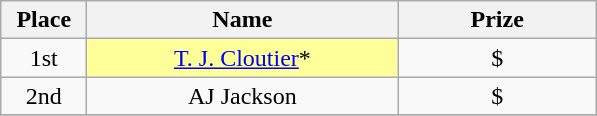<table class="wikitable">
<tr>
<th width="50">Place</th>
<th width="200">Name</th>
<th width="125">Prize</th>
</tr>
<tr>
<td align = "center">1st</td>
<td align = "center" bgcolor="#FFFF99"><a href='#'>T. J. Cloutier</a>*</td>
<td align = "center">$</td>
</tr>
<tr>
<td align = "center">2nd</td>
<td align = "center">AJ Jackson</td>
<td align = "center">$</td>
</tr>
<tr>
</tr>
</table>
